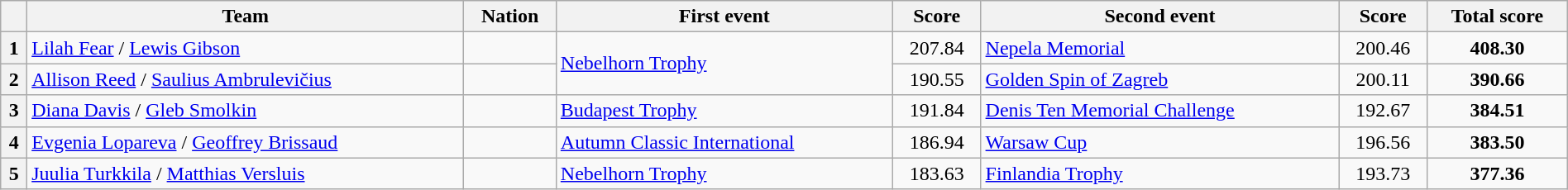<table class="wikitable unsortable" style="text-align:left; width:100%">
<tr>
<th scope="col"></th>
<th scope="col">Team</th>
<th scope="col">Nation</th>
<th scope="col">First event</th>
<th scope="col">Score</th>
<th scope="col">Second event</th>
<th scope="col">Score</th>
<th scope="col">Total score</th>
</tr>
<tr>
<th scope="row">1</th>
<td><a href='#'>Lilah Fear</a> / <a href='#'>Lewis Gibson</a></td>
<td></td>
<td rowspan="2"><a href='#'>Nebelhorn Trophy</a></td>
<td style="text-align:center">207.84</td>
<td><a href='#'>Nepela Memorial</a></td>
<td style="text-align:center">200.46</td>
<td style="text-align:center"><strong>408.30</strong></td>
</tr>
<tr>
<th scope="row">2</th>
<td><a href='#'>Allison Reed</a> / <a href='#'>Saulius Ambrulevičius</a></td>
<td></td>
<td style="text-align:center">190.55</td>
<td><a href='#'>Golden Spin of Zagreb</a></td>
<td style="text-align:center">200.11</td>
<td style="text-align:center"><strong>390.66</strong></td>
</tr>
<tr>
<th scope="row">3</th>
<td><a href='#'>Diana Davis</a> / <a href='#'>Gleb Smolkin</a></td>
<td></td>
<td><a href='#'>Budapest Trophy</a></td>
<td style="text-align:center">191.84</td>
<td><a href='#'>Denis Ten Memorial Challenge</a></td>
<td style="text-align:center">192.67</td>
<td style="text-align:center"><strong>384.51</strong></td>
</tr>
<tr>
<th scope="row">4</th>
<td><a href='#'>Evgenia Lopareva</a> / <a href='#'>Geoffrey Brissaud</a></td>
<td></td>
<td><a href='#'>Autumn Classic International</a></td>
<td style="text-align:center">186.94</td>
<td><a href='#'>Warsaw Cup</a></td>
<td style="text-align:center">196.56</td>
<td style="text-align:center"><strong>383.50</strong></td>
</tr>
<tr>
<th scope="row">5</th>
<td><a href='#'>Juulia Turkkila</a> / <a href='#'>Matthias Versluis</a></td>
<td></td>
<td><a href='#'>Nebelhorn Trophy</a></td>
<td style="text-align:center">183.63</td>
<td><a href='#'>Finlandia Trophy</a></td>
<td style="text-align:center">193.73</td>
<td style="text-align:center"><strong>377.36</strong></td>
</tr>
</table>
